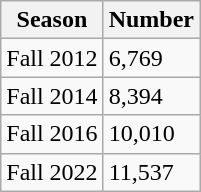<table class="wikitable floatright" style="max-width:22em;">
<tr>
<th scope="col">Season</th>
<th scope="col">Number</th>
</tr>
<tr>
<td>Fall 2012</td>
<td>6,769</td>
</tr>
<tr>
<td>Fall 2014</td>
<td>8,394</td>
</tr>
<tr>
<td>Fall 2016</td>
<td>10,010</td>
</tr>
<tr>
<td>Fall 2022</td>
<td>11,537</td>
</tr>
</table>
